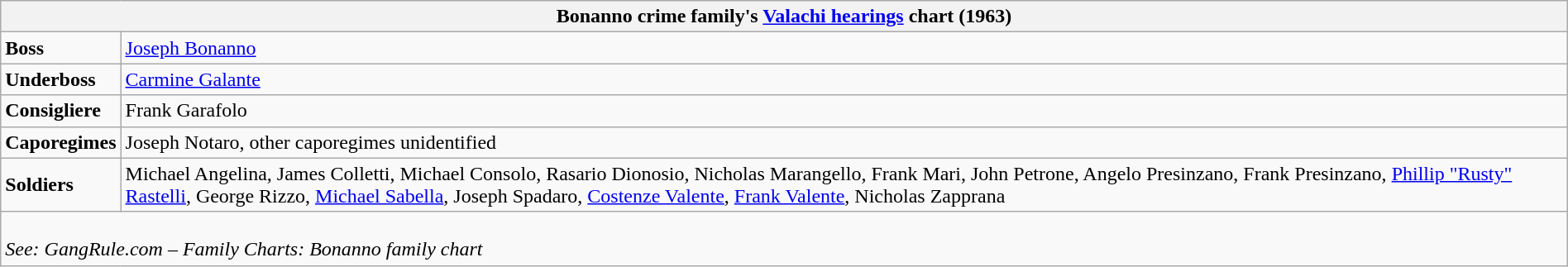<table class="wikitable collapsible collapsed" style="width:100%">
<tr>
<th colspan=2>Bonanno crime family's <a href='#'>Valachi hearings</a> chart (1963)</th>
</tr>
<tr>
<td><strong>Boss</strong></td>
<td><a href='#'>Joseph Bonanno</a></td>
</tr>
<tr>
<td><strong>Underboss</strong></td>
<td><a href='#'>Carmine Galante</a></td>
</tr>
<tr>
<td><strong>Consigliere</strong></td>
<td>Frank Garafolo</td>
</tr>
<tr>
<td><strong>Caporegimes</strong></td>
<td>Joseph Notaro, other caporegimes unidentified</td>
</tr>
<tr>
<td><strong>Soldiers</strong></td>
<td>Michael Angelina, James Colletti, Michael Consolo, Rasario Dionosio, Nicholas Marangello, Frank Mari, John Petrone, Angelo Presinzano, Frank Presinzano, <a href='#'>Phillip "Rusty" Rastelli</a>, George Rizzo, <a href='#'>Michael Sabella</a>, Joseph Spadaro, <a href='#'>Costenze Valente</a>, <a href='#'>Frank Valente</a>, Nicholas Zapprana</td>
</tr>
<tr>
<td colspan=2><br><em>See: GangRule.com – Family Charts: Bonanno family chart</em></td>
</tr>
</table>
